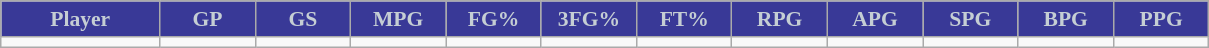<table class="wikitable sortable" style="font-size: 90%">
<tr>
<th style="background:#393997;color:#c5ced4;" width="10%">Player</th>
<th style="background:#393997;color:#c5ced4;" width="6%">GP</th>
<th style="background:#393997;color:#c5ced4;" width="6%">GS</th>
<th style="background:#393997;color:#c5ced4;" width="6%">MPG</th>
<th style="background:#393997;color:#c5ced4;" width="6%">FG%</th>
<th style="background:#393997;color:#c5ced4;" width="6%">3FG%</th>
<th style="background:#393997;color:#c5ced4;" width="6%">FT%</th>
<th style="background:#393997;color:#c5ced4;" width="6%">RPG</th>
<th style="background:#393997;color:#c5ced4;" width="6%">APG</th>
<th style="background:#393997;color:#c5ced4;" width="6%">SPG</th>
<th style="background:#393997;color:#c5ced4;" width="6%">BPG</th>
<th style="background:#393997;color:#c5ced4;" width="6%">PPG</th>
</tr>
<tr>
<td></td>
<td></td>
<td></td>
<td></td>
<td></td>
<td></td>
<td></td>
<td></td>
<td></td>
<td></td>
<td></td>
<td></td>
</tr>
</table>
